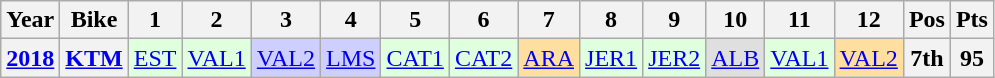<table class="wikitable" style="text-align:center">
<tr>
<th>Year</th>
<th>Bike</th>
<th>1</th>
<th>2</th>
<th>3</th>
<th>4</th>
<th>5</th>
<th>6</th>
<th>7</th>
<th>8</th>
<th>9</th>
<th>10</th>
<th>11</th>
<th>12</th>
<th>Pos</th>
<th>Pts</th>
</tr>
<tr>
<th><a href='#'>2018</a></th>
<th><a href='#'>KTM</a></th>
<td style="background:#dfffdf;"><a href='#'>EST</a><br></td>
<td style="background:#dfffdf;"><a href='#'>VAL1</a><br></td>
<td style="background:#cfcfff;"><a href='#'>VAL2</a><br></td>
<td style="background:#cfcfff;"><a href='#'>LMS</a><br></td>
<td style="background:#dfffdf;"><a href='#'>CAT1</a><br></td>
<td style="background:#dfffdf;"><a href='#'>CAT2</a><br></td>
<td style="background:#ffdf9f;"><a href='#'>ARA</a><br></td>
<td style="background:#dfffdf;"><a href='#'>JER1</a><br></td>
<td style="background:#dfffdf;"><a href='#'>JER2</a><br></td>
<td style="background:#dfdfdf;"><a href='#'>ALB</a><br></td>
<td style="background:#dfffdf;"><a href='#'>VAL1</a><br></td>
<td style="background:#ffdf9f;"><a href='#'>VAL2</a><br></td>
<th>7th</th>
<th>95</th>
</tr>
</table>
